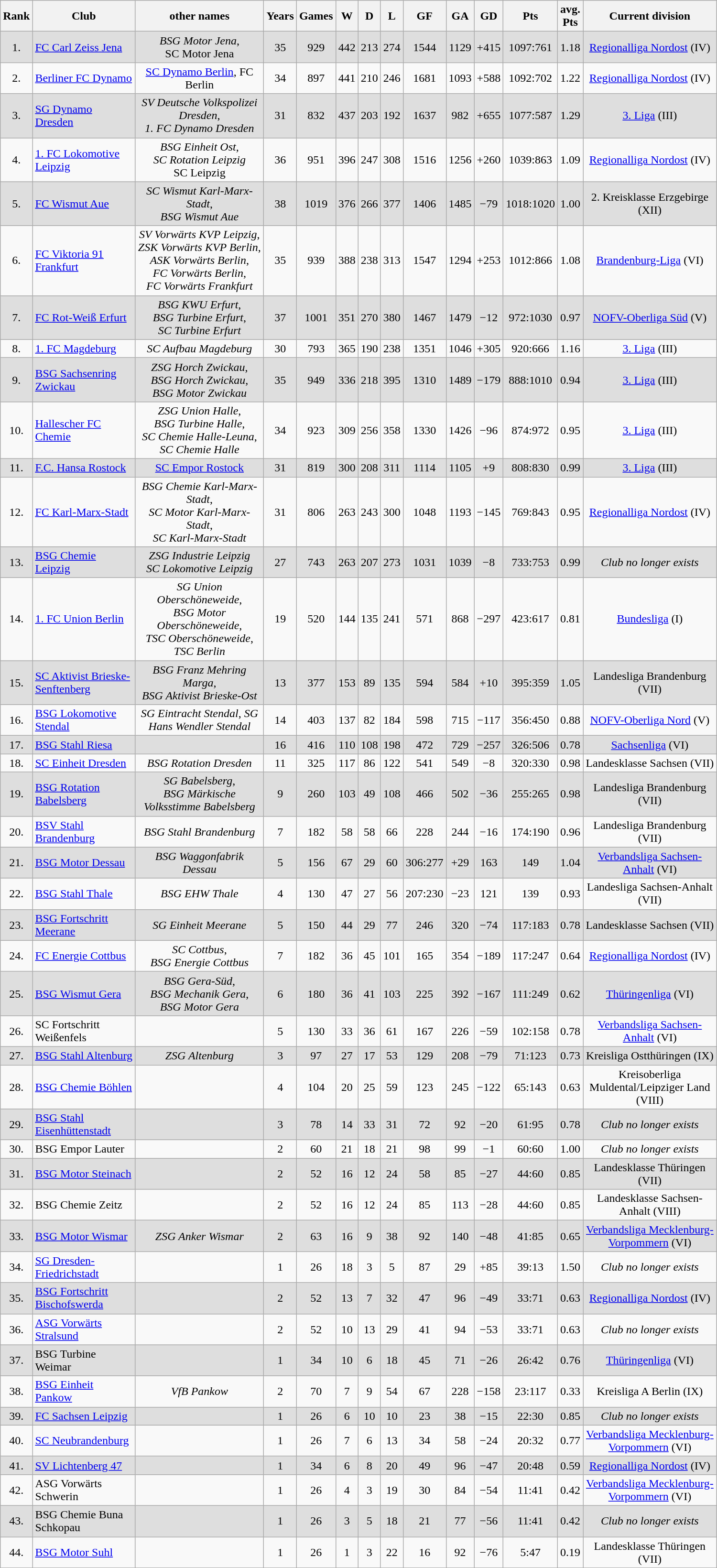<table width="1000" class="wikitable sortable" style="text-align:center">
<tr>
<th>Rank</th>
<th>Club</th>
<th>other names</th>
<th>Years</th>
<th>Games</th>
<th>W</th>
<th>D</th>
<th>L</th>
<th>GF</th>
<th>GA</th>
<th>GD</th>
<th>Pts</th>
<th>avg. <br>Pts</th>
<th>Current division</th>
</tr>
<tr style="background:#dedede;">
<td>1.</td>
<td align="left"><a href='#'>FC Carl Zeiss Jena</a></td>
<td><em>BSG Motor Jena</em>,<br>SC Motor Jena</td>
<td>35</td>
<td>929</td>
<td>442</td>
<td>213</td>
<td>274</td>
<td>1544</td>
<td>1129</td>
<td>+415</td>
<td>1097:761</td>
<td>1.18</td>
<td><a href='#'>Regionalliga Nordost</a> (IV)</td>
</tr>
<tr>
<td>2.</td>
<td align="left"><a href='#'>Berliner FC Dynamo</a></td>
<td><a href='#'>SC Dynamo Berlin</a>, FC Berlin</td>
<td>34</td>
<td>897</td>
<td>441</td>
<td>210</td>
<td>246</td>
<td>1681</td>
<td>1093</td>
<td>+588</td>
<td>1092:702</td>
<td>1.22</td>
<td><a href='#'>Regionalliga Nordost</a> (IV)</td>
</tr>
<tr style="background:#dedede;">
<td>3.</td>
<td align="left"><a href='#'>SG Dynamo Dresden</a></td>
<td><em>SV Deutsche Volkspolizei Dresden</em>,<br><em>1. FC Dynamo Dresden</em></td>
<td>31</td>
<td>832</td>
<td>437</td>
<td>203</td>
<td>192</td>
<td>1637</td>
<td>982</td>
<td>+655</td>
<td>1077:587</td>
<td>1.29</td>
<td><a href='#'>3. Liga</a> (III)</td>
</tr>
<tr>
<td>4.</td>
<td align="left"><a href='#'>1. FC Lokomotive Leipzig</a></td>
<td><em>BSG Einheit Ost</em>,<br><em>SC Rotation Leipzig</em><br>SC Leipzig</td>
<td>36</td>
<td>951</td>
<td>396</td>
<td>247</td>
<td>308</td>
<td>1516</td>
<td>1256</td>
<td>+260</td>
<td>1039:863</td>
<td>1.09</td>
<td><a href='#'>Regionalliga Nordost</a> (IV)</td>
</tr>
<tr style="background:#dedede;">
<td>5.</td>
<td align="left"><a href='#'>FC Wismut Aue</a></td>
<td><em>SC Wismut Karl-Marx-Stadt</em>,<br><em>BSG Wismut Aue</em></td>
<td>38</td>
<td>1019</td>
<td>376</td>
<td>266</td>
<td>377</td>
<td>1406</td>
<td>1485</td>
<td>−79</td>
<td>1018:1020</td>
<td>1.00</td>
<td>2. Kreisklasse Erzgebirge (XII)</td>
</tr>
<tr>
<td>6.</td>
<td align="left"><a href='#'>FC Viktoria 91 Frankfurt</a></td>
<td><em>SV Vorwärts KVP Leipzig</em>,<br><em>ZSK Vorwärts KVP Berlin</em>,<br><em>ASK Vorwärts Berlin</em>,<br><em>FC Vorwärts Berlin</em>,<br><em>FC Vorwärts Frankfurt</em></td>
<td>35</td>
<td>939</td>
<td>388</td>
<td>238</td>
<td>313</td>
<td>1547</td>
<td>1294</td>
<td>+253</td>
<td>1012:866</td>
<td>1.08</td>
<td><a href='#'>Brandenburg-Liga</a> (VI)</td>
</tr>
<tr style="background:#dedede;">
<td>7.</td>
<td align="left"><a href='#'>FC Rot-Weiß Erfurt</a></td>
<td><em>BSG KWU Erfurt</em>,<br><em>BSG Turbine Erfurt</em>,<br><em>SC Turbine Erfurt</em></td>
<td>37</td>
<td>1001</td>
<td>351</td>
<td>270</td>
<td>380</td>
<td>1467</td>
<td>1479</td>
<td>−12</td>
<td>972:1030</td>
<td>0.97</td>
<td><a href='#'>NOFV-Oberliga Süd</a> (V)</td>
</tr>
<tr>
<td>8.</td>
<td align="left"><a href='#'>1. FC Magdeburg</a></td>
<td><em>SC Aufbau Magdeburg</em></td>
<td>30</td>
<td>793</td>
<td>365</td>
<td>190</td>
<td>238</td>
<td>1351</td>
<td>1046</td>
<td>+305</td>
<td>920:666</td>
<td>1.16</td>
<td><a href='#'>3. Liga</a> (III)</td>
</tr>
<tr style="background:#dedede;">
<td>9.</td>
<td align="left"><a href='#'>BSG Sachsenring Zwickau</a></td>
<td><em>ZSG Horch Zwickau</em>,<br><em>BSG Horch Zwickau</em>,<br><em>BSG Motor Zwickau</em></td>
<td>35</td>
<td>949</td>
<td>336</td>
<td>218</td>
<td>395</td>
<td>1310</td>
<td>1489</td>
<td>−179</td>
<td>888:1010</td>
<td>0.94</td>
<td><a href='#'>3. Liga</a> (III)</td>
</tr>
<tr>
<td>10.</td>
<td align="left"><a href='#'>Hallescher FC Chemie</a></td>
<td><em>ZSG Union Halle</em>,<br><em>BSG Turbine Halle</em>,<br><em>SC Chemie Halle-Leuna</em>,<br><em>SC Chemie Halle</em></td>
<td>34</td>
<td>923</td>
<td>309</td>
<td>256</td>
<td>358</td>
<td>1330</td>
<td>1426</td>
<td>−96</td>
<td>874:972</td>
<td>0.95</td>
<td><a href='#'>3. Liga</a> (III)</td>
</tr>
<tr style="background:#dedede;">
<td>11.</td>
<td align="left"><a href='#'>F.C. Hansa Rostock</a></td>
<td><a href='#'>SC Empor Rostock</a></td>
<td>31</td>
<td>819</td>
<td>300</td>
<td>208</td>
<td>311</td>
<td>1114</td>
<td>1105</td>
<td>+9</td>
<td>808:830</td>
<td>0.99</td>
<td><a href='#'>3. Liga</a> (III)</td>
</tr>
<tr>
<td>12.</td>
<td align="left"><a href='#'>FC Karl-Marx-Stadt</a></td>
<td><em>BSG Chemie Karl-Marx-Stadt</em>,<br><em>SC Motor Karl-Marx-Stadt</em>,<br><em>SC Karl-Marx-Stadt</em></td>
<td>31</td>
<td>806</td>
<td>263</td>
<td>243</td>
<td>300</td>
<td>1048</td>
<td>1193</td>
<td>−145</td>
<td>769:843</td>
<td>0.95</td>
<td><a href='#'>Regionalliga Nordost</a> (IV)</td>
</tr>
<tr style="background:#dedede;">
<td>13.</td>
<td align="left"><a href='#'>BSG Chemie Leipzig</a></td>
<td><em>ZSG Industrie Leipzig</em><br><em>SC Lokomotive Leipzig</em></td>
<td>27</td>
<td>743</td>
<td>263</td>
<td>207</td>
<td>273</td>
<td>1031</td>
<td>1039</td>
<td>−8</td>
<td>733:753</td>
<td>0.99</td>
<td><em>Club no longer exists</em></td>
</tr>
<tr>
<td>14.</td>
<td align="left"><a href='#'>1. FC Union Berlin</a></td>
<td><em>SG Union Oberschöneweide</em>,<br><em>BSG Motor Oberschöneweide</em>, <br><em>TSC Oberschöneweide</em>, <br><em>TSC Berlin</em></td>
<td>19</td>
<td>520</td>
<td>144</td>
<td>135</td>
<td>241</td>
<td>571</td>
<td>868</td>
<td>−297</td>
<td>423:617</td>
<td>0.81</td>
<td><a href='#'>Bundesliga</a> (I)</td>
</tr>
<tr style="background:#dedede;">
<td>15.</td>
<td align="left"><a href='#'>SC Aktivist Brieske-Senftenberg</a></td>
<td><em>BSG Franz Mehring Marga</em>,<br><em>BSG Aktivist Brieske-Ost</em></td>
<td>13</td>
<td>377</td>
<td>153</td>
<td>89</td>
<td>135</td>
<td>594</td>
<td>584</td>
<td>+10</td>
<td>395:359</td>
<td>1.05</td>
<td>Landesliga Brandenburg (VII)</td>
</tr>
<tr>
<td>16.</td>
<td align="left"><a href='#'>BSG Lokomotive Stendal</a></td>
<td><em>SG Eintracht Stendal</em>, <em>SG Hans Wendler Stendal</em></td>
<td>14</td>
<td>403</td>
<td>137</td>
<td>82</td>
<td>184</td>
<td>598</td>
<td>715</td>
<td>−117</td>
<td>356:450</td>
<td>0.88</td>
<td><a href='#'>NOFV-Oberliga Nord</a> (V)</td>
</tr>
<tr style="background:#dedede;">
<td>17.</td>
<td align="left"><a href='#'>BSG Stahl Riesa</a></td>
<td></td>
<td>16</td>
<td>416</td>
<td>110</td>
<td>108</td>
<td>198</td>
<td>472</td>
<td>729</td>
<td>−257</td>
<td>326:506</td>
<td>0.78</td>
<td><a href='#'>Sachsenliga</a> (VI)</td>
</tr>
<tr>
<td>18.</td>
<td align="left"><a href='#'>SC Einheit Dresden</a></td>
<td><em>BSG Rotation Dresden</em></td>
<td>11</td>
<td>325</td>
<td>117</td>
<td>86</td>
<td>122</td>
<td>541</td>
<td>549</td>
<td>−8</td>
<td>320:330</td>
<td>0.98</td>
<td>Landesklasse Sachsen (VII)</td>
</tr>
<tr style="background:#dedede;">
<td>19.</td>
<td align="left"><a href='#'>BSG Rotation Babelsberg</a></td>
<td><em>SG Babelsberg</em>,<br><em>BSG Märkische Volksstimme Babelsberg</em></td>
<td>9</td>
<td>260</td>
<td>103</td>
<td>49</td>
<td>108</td>
<td>466</td>
<td>502</td>
<td>−36</td>
<td>255:265</td>
<td>0.98</td>
<td>Landesliga Brandenburg (VII)</td>
</tr>
<tr>
<td>20.</td>
<td align="left"><a href='#'>BSV Stahl Brandenburg</a></td>
<td><em>BSG Stahl Brandenburg</em></td>
<td>7</td>
<td>182</td>
<td>58</td>
<td>58</td>
<td>66</td>
<td>228</td>
<td>244</td>
<td>−16</td>
<td>174:190</td>
<td>0.96</td>
<td>Landesliga Brandenburg (VII)</td>
</tr>
<tr style="background:#dedede;">
<td>21.</td>
<td align="left"><a href='#'>BSG Motor Dessau</a></td>
<td><em>BSG Waggonfabrik Dessau</em></td>
<td>5</td>
<td>156</td>
<td>67</td>
<td>29</td>
<td>60</td>
<td>306:277</td>
<td>+29</td>
<td>163</td>
<td>149</td>
<td>1.04</td>
<td><a href='#'>Verbandsliga Sachsen-Anhalt</a> (VI)</td>
</tr>
<tr>
<td>22.</td>
<td align="left"><a href='#'>BSG Stahl Thale</a></td>
<td><em>BSG EHW Thale</em></td>
<td>4</td>
<td>130</td>
<td>47</td>
<td>27</td>
<td>56</td>
<td>207:230</td>
<td>−23</td>
<td>121</td>
<td>139</td>
<td>0.93</td>
<td>Landesliga Sachsen-Anhalt (VII)</td>
</tr>
<tr style="background:#dedede;">
<td>23.</td>
<td align="left"><a href='#'>BSG Fortschritt Meerane</a></td>
<td><em>SG Einheit Meerane</em></td>
<td>5</td>
<td>150</td>
<td>44</td>
<td>29</td>
<td>77</td>
<td>246</td>
<td>320</td>
<td>−74</td>
<td>117:183</td>
<td>0.78</td>
<td>Landesklasse Sachsen (VII)</td>
</tr>
<tr>
<td>24.</td>
<td align="left"><a href='#'>FC Energie Cottbus</a></td>
<td><em>SC Cottbus</em>,<br><em>BSG Energie Cottbus</em></td>
<td>7</td>
<td>182</td>
<td>36</td>
<td>45</td>
<td>101</td>
<td>165</td>
<td>354</td>
<td>−189</td>
<td>117:247</td>
<td>0.64</td>
<td><a href='#'>Regionalliga Nordost</a> (IV)</td>
</tr>
<tr style="background:#dedede;">
<td>25.</td>
<td align="left"><a href='#'>BSG Wismut Gera</a></td>
<td><em>BSG Gera-Süd</em>,<br><em>BSG Mechanik Gera</em>,<br><em>BSG Motor Gera</em></td>
<td>6</td>
<td>180</td>
<td>36</td>
<td>41</td>
<td>103</td>
<td>225</td>
<td>392</td>
<td>−167</td>
<td>111:249</td>
<td>0.62</td>
<td><a href='#'>Thüringenliga</a> (VI)</td>
</tr>
<tr>
<td>26.</td>
<td align="left">SC Fortschritt Weißenfels</td>
<td></td>
<td>5</td>
<td>130</td>
<td>33</td>
<td>36</td>
<td>61</td>
<td>167</td>
<td>226</td>
<td>−59</td>
<td>102:158</td>
<td>0.78</td>
<td><a href='#'>Verbandsliga Sachsen-Anhalt</a> (VI)</td>
</tr>
<tr style="background:#dedede;">
<td>27.</td>
<td align="left"><a href='#'>BSG Stahl Altenburg</a></td>
<td><em>ZSG Altenburg</em></td>
<td>3</td>
<td>97</td>
<td>27</td>
<td>17</td>
<td>53</td>
<td>129</td>
<td>208</td>
<td>−79</td>
<td>71:123</td>
<td>0.73</td>
<td>Kreisliga Ostthüringen (IX)</td>
</tr>
<tr>
<td>28.</td>
<td align="left"><a href='#'>BSG Chemie Böhlen</a></td>
<td></td>
<td>4</td>
<td>104</td>
<td>20</td>
<td>25</td>
<td>59</td>
<td>123</td>
<td>245</td>
<td>−122</td>
<td>65:143</td>
<td>0.63</td>
<td>Kreisoberliga Muldental/Leipziger Land (VIII)</td>
</tr>
<tr style="background:#dedede;">
<td>29.</td>
<td align="left"><a href='#'>BSG Stahl Eisenhüttenstadt</a></td>
<td></td>
<td>3</td>
<td>78</td>
<td>14</td>
<td>33</td>
<td>31</td>
<td>72</td>
<td>92</td>
<td>−20</td>
<td>61:95</td>
<td>0.78</td>
<td><em>Club no longer exists</em></td>
</tr>
<tr>
<td>30.</td>
<td align="left">BSG Empor Lauter</td>
<td></td>
<td>2</td>
<td>60</td>
<td>21</td>
<td>18</td>
<td>21</td>
<td>98</td>
<td>99</td>
<td>−1</td>
<td>60:60</td>
<td>1.00</td>
<td><em>Club no longer exists</em></td>
</tr>
<tr style="background:#dedede;">
<td>31.</td>
<td align="left"><a href='#'>BSG Motor Steinach</a></td>
<td></td>
<td>2</td>
<td>52</td>
<td>16</td>
<td>12</td>
<td>24</td>
<td>58</td>
<td>85</td>
<td>−27</td>
<td>44:60</td>
<td>0.85</td>
<td>Landesklasse Thüringen (VII)</td>
</tr>
<tr>
<td>32.</td>
<td align="left">BSG Chemie Zeitz</td>
<td></td>
<td>2</td>
<td>52</td>
<td>16</td>
<td>12</td>
<td>24</td>
<td>85</td>
<td>113</td>
<td>−28</td>
<td>44:60</td>
<td>0.85</td>
<td>Landesklasse Sachsen-Anhalt (VIII)</td>
</tr>
<tr style="background:#dedede;">
<td>33.</td>
<td align="left"><a href='#'>BSG Motor Wismar</a></td>
<td><em>ZSG Anker Wismar</em></td>
<td>2</td>
<td>63</td>
<td>16</td>
<td>9</td>
<td>38</td>
<td>92</td>
<td>140</td>
<td>−48</td>
<td>41:85</td>
<td>0.65</td>
<td><a href='#'>Verbandsliga Mecklenburg-Vorpommern</a> (VI)</td>
</tr>
<tr>
<td>34.</td>
<td align="left"><a href='#'>SG Dresden-Friedrichstadt</a></td>
<td></td>
<td>1</td>
<td>26</td>
<td>18</td>
<td>3</td>
<td>5</td>
<td>87</td>
<td>29</td>
<td>+85</td>
<td>39:13</td>
<td>1.50</td>
<td><em>Club no longer exists</em></td>
</tr>
<tr style="background:#dedede;">
<td>35.</td>
<td align="left"><a href='#'>BSG Fortschritt Bischofswerda</a></td>
<td></td>
<td>2</td>
<td>52</td>
<td>13</td>
<td>7</td>
<td>32</td>
<td>47</td>
<td>96</td>
<td>−49</td>
<td>33:71</td>
<td>0.63</td>
<td><a href='#'>Regionalliga Nordost</a> (IV)</td>
</tr>
<tr>
<td>36.</td>
<td align="left"><a href='#'>ASG Vorwärts Stralsund</a></td>
<td></td>
<td>2</td>
<td>52</td>
<td>10</td>
<td>13</td>
<td>29</td>
<td>41</td>
<td>94</td>
<td>−53</td>
<td>33:71</td>
<td>0.63</td>
<td><em>Club no longer exists</em></td>
</tr>
<tr style="background:#dedede;">
<td>37.</td>
<td align="left">BSG Turbine Weimar</td>
<td></td>
<td>1</td>
<td>34</td>
<td>10</td>
<td>6</td>
<td>18</td>
<td>45</td>
<td>71</td>
<td>−26</td>
<td>26:42</td>
<td>0.76</td>
<td><a href='#'>Thüringenliga</a> (VI)</td>
</tr>
<tr>
<td>38.</td>
<td align="left"><a href='#'>BSG Einheit Pankow</a></td>
<td><em>VfB Pankow</em></td>
<td>2</td>
<td>70</td>
<td>7</td>
<td>9</td>
<td>54</td>
<td>67</td>
<td>228</td>
<td>−158</td>
<td>23:117</td>
<td>0.33</td>
<td>Kreisliga A Berlin (IX)</td>
</tr>
<tr style="background:#dedede;">
<td>39.</td>
<td align="left"><a href='#'>FC Sachsen Leipzig</a></td>
<td></td>
<td>1</td>
<td>26</td>
<td>6</td>
<td>10</td>
<td>10</td>
<td>23</td>
<td>38</td>
<td>−15</td>
<td>22:30</td>
<td>0.85</td>
<td><em>Club no longer exists</em></td>
</tr>
<tr>
<td>40.</td>
<td align="left"><a href='#'>SC Neubrandenburg</a></td>
<td></td>
<td>1</td>
<td>26</td>
<td>7</td>
<td>6</td>
<td>13</td>
<td>34</td>
<td>58</td>
<td>−24</td>
<td>20:32</td>
<td>0.77</td>
<td><a href='#'>Verbandsliga Mecklenburg-Vorpommern</a> (VI)</td>
</tr>
<tr style="background:#dedede;">
<td>41.</td>
<td align="left"><a href='#'>SV Lichtenberg 47</a></td>
<td></td>
<td>1</td>
<td>34</td>
<td>6</td>
<td>8</td>
<td>20</td>
<td>49</td>
<td>96</td>
<td>−47</td>
<td>20:48</td>
<td>0.59</td>
<td><a href='#'>Regionalliga Nordost</a> (IV)</td>
</tr>
<tr>
<td>42.</td>
<td align="left">ASG Vorwärts Schwerin</td>
<td></td>
<td>1</td>
<td>26</td>
<td>4</td>
<td>3</td>
<td>19</td>
<td>30</td>
<td>84</td>
<td>−54</td>
<td>11:41</td>
<td>0.42</td>
<td><a href='#'>Verbandsliga Mecklenburg-Vorpommern</a> (VI)</td>
</tr>
<tr style="background:#dedede;">
<td>43.</td>
<td align="left">BSG Chemie Buna Schkopau</td>
<td></td>
<td>1</td>
<td>26</td>
<td>3</td>
<td>5</td>
<td>18</td>
<td>21</td>
<td>77</td>
<td>−56</td>
<td>11:41</td>
<td>0.42</td>
<td><em>Club no longer exists</em></td>
</tr>
<tr>
<td>44.</td>
<td align="left"><a href='#'>BSG Motor Suhl</a></td>
<td></td>
<td>1</td>
<td>26</td>
<td>1</td>
<td>3</td>
<td>22</td>
<td>16</td>
<td>92</td>
<td>−76</td>
<td>5:47</td>
<td>0.19</td>
<td>Landesklasse Thüringen (VII)</td>
</tr>
<tr style="background:#dedede;">
</tr>
</table>
